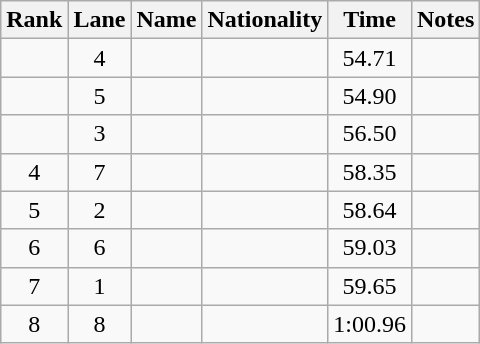<table class="wikitable sortable" style="text-align:center">
<tr>
<th>Rank</th>
<th>Lane</th>
<th>Name</th>
<th>Nationality</th>
<th>Time</th>
<th>Notes</th>
</tr>
<tr>
<td></td>
<td>4</td>
<td align=left></td>
<td align=left></td>
<td>54.71</td>
<td><strong></strong></td>
</tr>
<tr>
<td></td>
<td>5</td>
<td align=left></td>
<td align=left></td>
<td>54.90</td>
<td></td>
</tr>
<tr>
<td></td>
<td>3</td>
<td align=left></td>
<td align=left></td>
<td>56.50</td>
<td></td>
</tr>
<tr>
<td>4</td>
<td>7</td>
<td align=left></td>
<td align=left></td>
<td>58.35</td>
<td></td>
</tr>
<tr>
<td>5</td>
<td>2</td>
<td align=left></td>
<td align=left></td>
<td>58.64</td>
<td></td>
</tr>
<tr>
<td>6</td>
<td>6</td>
<td align=left></td>
<td align=left></td>
<td>59.03</td>
<td></td>
</tr>
<tr>
<td>7</td>
<td>1</td>
<td align=left></td>
<td align=left></td>
<td>59.65</td>
<td></td>
</tr>
<tr>
<td>8</td>
<td>8</td>
<td align=left></td>
<td align=left></td>
<td>1:00.96</td>
<td></td>
</tr>
</table>
